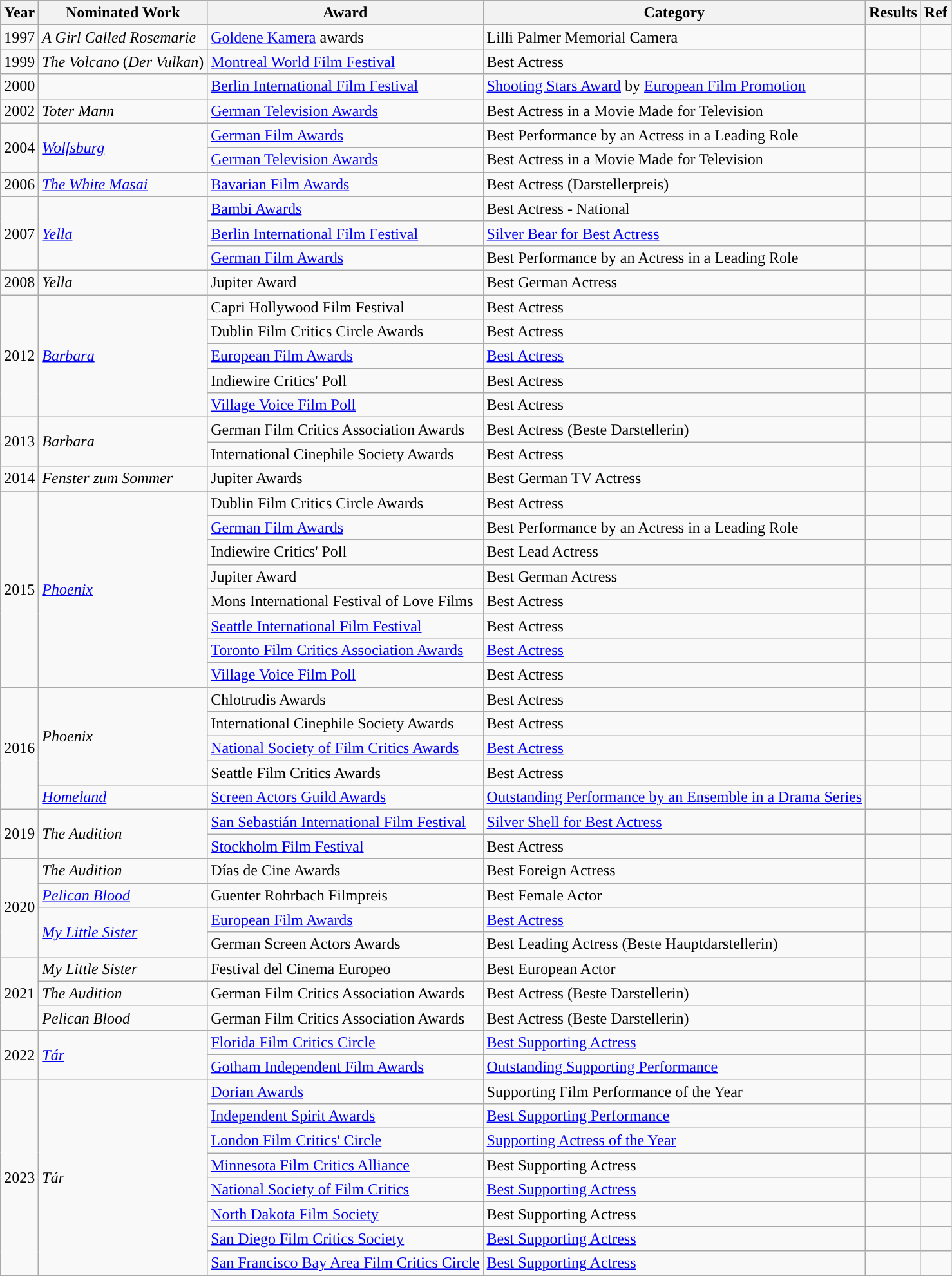<table class="wikitable sortable">
<tr>
<th>Year</th>
<th>Nominated Work</th>
<th>Award</th>
<th>Category</th>
<th>Results</th>
<th class="unsortable">Ref</th>
</tr>
<tr>
<td>1997</td>
<td><em>A Girl Called Rosemarie</em></td>
<td><a href='#'>Goldene Kamera</a> awards</td>
<td>Lilli Palmer Memorial Camera</td>
<td></td>
<td></td>
</tr>
<tr>
<td>1999</td>
<td><em>The Volcano</em> (<em>Der Vulkan</em>)</td>
<td><a href='#'>Montreal World Film Festival</a></td>
<td>Best Actress</td>
<td></td>
<td></td>
</tr>
<tr>
<td>2000</td>
<td></td>
<td><a href='#'>Berlin International Film Festival</a></td>
<td><a href='#'>Shooting Stars Award</a> by <a href='#'>European Film Promotion</a></td>
<td></td>
<td></td>
</tr>
<tr>
<td>2002</td>
<td><em>Toter Mann</em></td>
<td><a href='#'>German Television Awards</a></td>
<td>Best Actress in a Movie Made for Television</td>
<td></td>
<td></td>
</tr>
<tr>
<td rowspan=2>2004</td>
<td rowspan=2><em><a href='#'>Wolfsburg</a></em></td>
<td><a href='#'>German Film Awards</a></td>
<td>Best Performance by an Actress in a Leading Role</td>
<td></td>
<td></td>
</tr>
<tr>
<td><a href='#'>German Television Awards</a></td>
<td>Best Actress in a Movie Made for Television</td>
<td></td>
<td></td>
</tr>
<tr>
<td>2006</td>
<td><em><a href='#'>The White Masai</a></em></td>
<td><a href='#'>Bavarian Film Awards</a></td>
<td>Best Actress (Darstellerpreis)</td>
<td></td>
<td style="text-align:center;"></td>
</tr>
<tr>
<td rowspan=3>2007</td>
<td rowspan=3><em><a href='#'>Yella</a></em></td>
<td><a href='#'>Bambi Awards</a></td>
<td>Best Actress - National</td>
<td></td>
<td></td>
</tr>
<tr>
<td><a href='#'>Berlin International Film Festival</a></td>
<td><a href='#'>Silver Bear for Best Actress</a></td>
<td></td>
<td></td>
</tr>
<tr>
<td><a href='#'>German Film Awards</a></td>
<td>Best Performance by an Actress in a Leading Role</td>
<td></td>
<td></td>
</tr>
<tr>
<td>2008</td>
<td><em>Yella</em></td>
<td>Jupiter Award</td>
<td>Best German Actress</td>
<td></td>
<td></td>
</tr>
<tr>
<td rowspan=5>2012</td>
<td rowspan=5><em><a href='#'>Barbara</a></em></td>
<td>Capri Hollywood Film Festival</td>
<td>Best Actress</td>
<td></td>
<td></td>
</tr>
<tr>
<td>Dublin Film Critics Circle Awards</td>
<td>Best Actress</td>
<td></td>
<td></td>
</tr>
<tr>
<td><a href='#'>European Film Awards</a></td>
<td><a href='#'>Best Actress</a></td>
<td></td>
<td></td>
</tr>
<tr>
<td>Indiewire Critics' Poll</td>
<td>Best Actress</td>
<td></td>
<td></td>
</tr>
<tr>
<td><a href='#'>Village Voice Film Poll</a></td>
<td>Best Actress</td>
<td></td>
<td></td>
</tr>
<tr>
<td rowspan=2>2013</td>
<td rowspan=2><em>Barbara</em></td>
<td>German Film Critics Association Awards</td>
<td>Best Actress (Beste Darstellerin)</td>
<td></td>
<td></td>
</tr>
<tr>
<td>International Cinephile Society Awards</td>
<td>Best Actress</td>
<td></td>
<td></td>
</tr>
<tr>
<td>2014</td>
<td><em>Fenster zum Sommer</em></td>
<td>Jupiter Awards</td>
<td>Best German TV Actress</td>
<td></td>
<td></td>
</tr>
<tr>
</tr>
<tr>
<td rowspan=8>2015</td>
<td rowspan=8><em><a href='#'>Phoenix</a></em></td>
<td>Dublin Film Critics Circle Awards</td>
<td>Best Actress</td>
<td></td>
<td></td>
</tr>
<tr>
<td><a href='#'>German Film Awards</a></td>
<td>Best Performance by an Actress in a Leading Role</td>
<td></td>
<td></td>
</tr>
<tr>
<td>Indiewire Critics' Poll</td>
<td>Best Lead Actress</td>
<td></td>
<td></td>
</tr>
<tr>
<td>Jupiter Award</td>
<td>Best German Actress</td>
<td></td>
<td></td>
</tr>
<tr>
<td>Mons International Festival of Love Films</td>
<td>Best Actress</td>
<td></td>
<td></td>
</tr>
<tr>
<td><a href='#'>Seattle International Film Festival</a></td>
<td>Best Actress</td>
<td></td>
<td></td>
</tr>
<tr>
<td><a href='#'>Toronto Film Critics Association Awards</a></td>
<td><a href='#'>Best Actress</a></td>
<td></td>
<td></td>
</tr>
<tr>
<td><a href='#'>Village Voice Film Poll</a></td>
<td>Best Actress</td>
<td></td>
<td></td>
</tr>
<tr>
<td rowspan=5>2016</td>
<td rowspan=4><em>Phoenix</em></td>
<td>Chlotrudis Awards</td>
<td>Best Actress</td>
<td></td>
<td></td>
</tr>
<tr>
<td>International Cinephile Society Awards</td>
<td>Best Actress</td>
<td></td>
<td></td>
</tr>
<tr>
<td><a href='#'>National Society of Film Critics Awards</a></td>
<td><a href='#'>Best Actress</a></td>
<td></td>
<td></td>
</tr>
<tr>
<td>Seattle Film Critics Awards</td>
<td>Best Actress</td>
<td></td>
<td></td>
</tr>
<tr>
<td><em><a href='#'>Homeland</a></em></td>
<td><a href='#'>Screen Actors Guild Awards</a></td>
<td><a href='#'>Outstanding Performance by an Ensemble in a Drama Series</a></td>
<td></td>
<td></td>
</tr>
<tr>
<td rowspan=2>2019</td>
<td rowspan=2><em>The Audition</em></td>
<td><a href='#'>San Sebastián International Film Festival</a></td>
<td><a href='#'>Silver Shell for Best Actress</a></td>
<td></td>
<td style="text-align:center;"></td>
</tr>
<tr>
<td><a href='#'>Stockholm Film Festival</a></td>
<td>Best Actress</td>
<td></td>
<td></td>
</tr>
<tr>
<td rowspan=4>2020</td>
<td rowspan=1><em>The Audition</em></td>
<td>Días de Cine Awards</td>
<td>Best Foreign Actress</td>
<td></td>
<td></td>
</tr>
<tr>
<td><em><a href='#'>Pelican Blood</a></em></td>
<td>Guenter Rohrbach Filmpreis</td>
<td>Best Female Actor</td>
<td></td>
<td></td>
</tr>
<tr>
<td rowspan=2><em><a href='#'>My Little Sister</a></em></td>
<td><a href='#'>European Film Awards</a></td>
<td><a href='#'>Best Actress</a></td>
<td></td>
<td></td>
</tr>
<tr>
<td>German Screen Actors Awards</td>
<td>Best Leading Actress (Beste Hauptdarstellerin)</td>
<td></td>
<td></td>
</tr>
<tr>
<td rowspan=3>2021</td>
<td rowspan=1><em>My Little Sister</em></td>
<td>Festival del Cinema Europeo</td>
<td>Best European Actor</td>
<td></td>
<td></td>
</tr>
<tr>
<td><em>The Audition</em></td>
<td>German Film Critics Association Awards</td>
<td>Best Actress (Beste Darstellerin)</td>
<td></td>
<td></td>
</tr>
<tr>
<td><em>Pelican Blood</em></td>
<td>German Film Critics Association Awards</td>
<td>Best Actress (Beste Darstellerin)</td>
<td></td>
<td></td>
</tr>
<tr>
<td rowspan=2>2022</td>
<td rowspan=2><em><a href='#'>Tár</a></em></td>
<td><a href='#'>Florida Film Critics Circle</a></td>
<td><a href='#'>Best Supporting Actress</a></td>
<td></td>
<td style="text-align:center;"></td>
</tr>
<tr>
<td><a href='#'>Gotham Independent Film Awards</a></td>
<td><a href='#'>Outstanding Supporting Performance</a></td>
<td></td>
<td style="text-align:center;"></td>
</tr>
<tr>
<td rowspan=8>2023</td>
<td rowspan=8><em>Tár</em></td>
<td><a href='#'>Dorian Awards</a></td>
<td>Supporting Film Performance of the Year</td>
<td></td>
<td style="text-align:center;"></td>
</tr>
<tr>
<td><a href='#'>Independent Spirit Awards</a></td>
<td><a href='#'>Best Supporting Performance</a></td>
<td></td>
<td style="text-align:center;"></td>
</tr>
<tr>
<td><a href='#'>London Film Critics' Circle</a></td>
<td><a href='#'>Supporting Actress of the Year</a></td>
<td></td>
<td style="text-align:center;"></td>
</tr>
<tr>
<td><a href='#'>Minnesota Film Critics Alliance</a></td>
<td>Best Supporting Actress</td>
<td></td>
<td style="text-align:center;"></td>
</tr>
<tr>
<td><a href='#'>National Society of Film Critics</a></td>
<td><a href='#'>Best Supporting Actress</a></td>
<td></td>
<td style="text-align:center;"></td>
</tr>
<tr>
<td><a href='#'>North Dakota Film Society</a></td>
<td>Best Supporting Actress</td>
<td></td>
<td style="text-align:center;"></td>
</tr>
<tr>
<td><a href='#'>San Diego Film Critics Society</a></td>
<td><a href='#'>Best Supporting Actress</a></td>
<td></td>
<td style="text-align:center"></td>
</tr>
<tr>
<td><a href='#'>San Francisco Bay Area Film Critics Circle</a></td>
<td><a href='#'>Best Supporting Actress</a></td>
<td></td>
<td style="text-align:center;"></td>
</tr>
<tr>
</tr>
</table>
